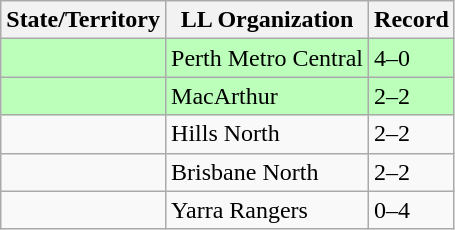<table class="wikitable">
<tr>
<th>State/Territory</th>
<th>LL Organization</th>
<th>Record</th>
</tr>
<tr bgcolor=#bbffbb>
<td><strong></strong></td>
<td>Perth Metro Central</td>
<td>4–0</td>
</tr>
<tr bgcolor=#bbffbb>
<td><strong></strong></td>
<td>MacArthur</td>
<td>2–2</td>
</tr>
<tr>
<td><strong></strong></td>
<td>Hills North</td>
<td>2–2</td>
</tr>
<tr>
<td><strong></strong></td>
<td>Brisbane North</td>
<td>2–2</td>
</tr>
<tr>
<td><strong></strong></td>
<td>Yarra Rangers</td>
<td>0–4</td>
</tr>
</table>
